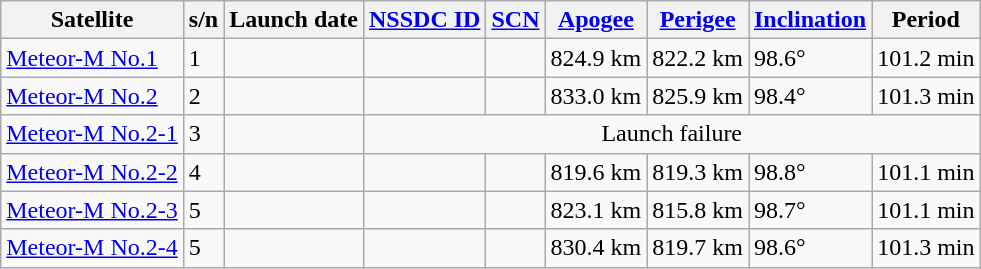<table class="wikitable sortable collapsible collapsed" border="1">
<tr>
<th>Satellite</th>
<th>s/n</th>
<th>Launch date</th>
<th><a href='#'>NSSDC ID</a></th>
<th><a href='#'>SCN</a></th>
<th><a href='#'>Apogee</a></th>
<th><a href='#'>Perigee</a></th>
<th><a href='#'>Inclination</a></th>
<th>Period</th>
</tr>
<tr>
<td><a href='#'>Meteor-M No.1</a></td>
<td>1</td>
<td></td>
<td></td>
<td></td>
<td>824.9 km</td>
<td>822.2 km</td>
<td>98.6°</td>
<td>101.2 min</td>
</tr>
<tr>
<td><a href='#'>Meteor-M No.2</a></td>
<td>2</td>
<td></td>
<td></td>
<td></td>
<td>833.0 km</td>
<td>825.9 km</td>
<td>98.4°</td>
<td>101.3 min</td>
</tr>
<tr>
<td><a href='#'>Meteor-M No.2-1</a></td>
<td>3</td>
<td></td>
<td colspan=6 align=center>Launch failure</td>
</tr>
<tr>
<td><a href='#'>Meteor-M No.2-2</a></td>
<td>4</td>
<td></td>
<td></td>
<td></td>
<td>819.6 km</td>
<td>819.3 km</td>
<td>98.8°</td>
<td>101.1 min</td>
</tr>
<tr>
<td><a href='#'>Meteor-M No.2-3</a></td>
<td>5</td>
<td></td>
<td></td>
<td></td>
<td>823.1 km</td>
<td>815.8 km</td>
<td>98.7°</td>
<td>101.1 min</td>
</tr>
<tr>
<td><a href='#'>Meteor-M No.2-4</a></td>
<td>5</td>
<td></td>
<td></td>
<td></td>
<td>830.4 km</td>
<td>819.7 km</td>
<td>98.6°</td>
<td>101.3 min</td>
</tr>
</table>
